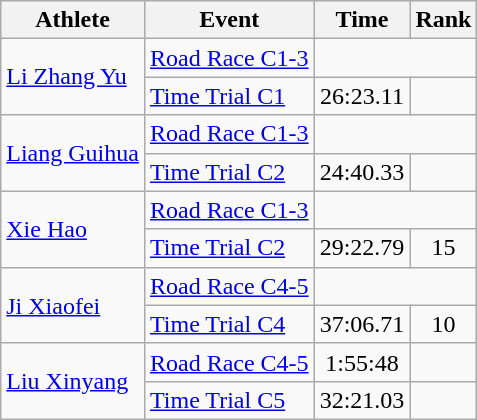<table class=wikitable>
<tr>
<th>Athlete</th>
<th>Event</th>
<th>Time</th>
<th>Rank</th>
</tr>
<tr align=center>
<td align=left rowspan=2><a href='#'>Li Zhang Yu</a></td>
<td align=left><a href='#'>Road Race C1-3</a></td>
<td colspan=2></td>
</tr>
<tr align=center>
<td align=left><a href='#'>Time Trial C1</a></td>
<td>26:23.11</td>
<td></td>
</tr>
<tr align=center>
<td align=left rowspan=2><a href='#'>Liang Guihua</a></td>
<td align=left><a href='#'>Road Race C1-3</a></td>
<td colspan=2></td>
</tr>
<tr align=center>
<td align=left><a href='#'>Time Trial C2</a></td>
<td>24:40.33</td>
<td></td>
</tr>
<tr align=center>
<td align=left rowspan=2><a href='#'>Xie Hao</a></td>
<td align=left><a href='#'>Road Race C1-3</a></td>
<td colspan=2></td>
</tr>
<tr align=center>
<td align=left><a href='#'>Time Trial C2</a></td>
<td>29:22.79</td>
<td>15</td>
</tr>
<tr align=center>
<td align=left rowspan=2><a href='#'>Ji Xiaofei</a></td>
<td align=left><a href='#'>Road Race C4-5</a></td>
<td colspan=2></td>
</tr>
<tr align=center>
<td align=left><a href='#'>Time Trial C4</a></td>
<td>37:06.71</td>
<td>10</td>
</tr>
<tr align=center>
<td align=left rowspan=2><a href='#'>Liu Xinyang</a></td>
<td align=left><a href='#'>Road Race C4-5</a></td>
<td>1:55:48</td>
<td></td>
</tr>
<tr align=center>
<td align=left><a href='#'>Time Trial C5</a></td>
<td>32:21.03</td>
<td></td>
</tr>
</table>
